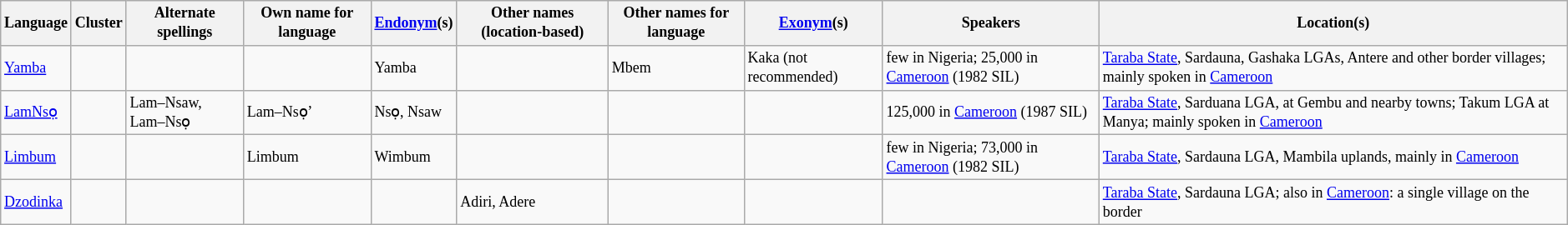<table class="wikitable sortable" | style="font-size: 75%;" |>
<tr>
<th>Language</th>
<th>Cluster</th>
<th>Alternate spellings</th>
<th>Own name for language</th>
<th><a href='#'>Endonym</a>(s)</th>
<th>Other names (location-based)</th>
<th>Other names for language</th>
<th><a href='#'>Exonym</a>(s)</th>
<th>Speakers</th>
<th>Location(s)</th>
</tr>
<tr>
<td><a href='#'>Yamba</a></td>
<td></td>
<td></td>
<td></td>
<td>Yamba</td>
<td></td>
<td>Mbem</td>
<td>Kaka (not recommended)</td>
<td>few in Nigeria; 25,000 in <a href='#'>Cameroon</a> (1982 SIL)</td>
<td><a href='#'>Taraba State</a>, Sardauna, Gashaka LGAs, Antere and other border villages; mainly spoken in <a href='#'>Cameroon</a></td>
</tr>
<tr>
<td><a href='#'>LamNsọ</a></td>
<td></td>
<td>Lam–Nsaw, Lam–Nsọ</td>
<td>Lam–Nsọ’</td>
<td>Nsọ, Nsaw</td>
<td></td>
<td></td>
<td></td>
<td>125,000 in <a href='#'>Cameroon</a> (1987 SIL)</td>
<td><a href='#'>Taraba State</a>, Sarduana LGA, at Gembu and nearby towns; Takum LGA at Manya; mainly spoken in <a href='#'>Cameroon</a></td>
</tr>
<tr>
<td><a href='#'>Limbum</a></td>
<td></td>
<td></td>
<td>Limbum</td>
<td>Wimbum</td>
<td></td>
<td></td>
<td></td>
<td>few in Nigeria; 73,000 in <a href='#'>Cameroon</a> (1982 SIL)</td>
<td><a href='#'>Taraba State</a>, Sardauna LGA, Mambila uplands, mainly in <a href='#'>Cameroon</a></td>
</tr>
<tr>
<td><a href='#'>Dzodinka</a></td>
<td></td>
<td></td>
<td></td>
<td></td>
<td>Adiri, Adere</td>
<td></td>
<td></td>
<td></td>
<td><a href='#'>Taraba State</a>, Sardauna LGA; also in <a href='#'>Cameroon</a>: a single village on the border</td>
</tr>
</table>
